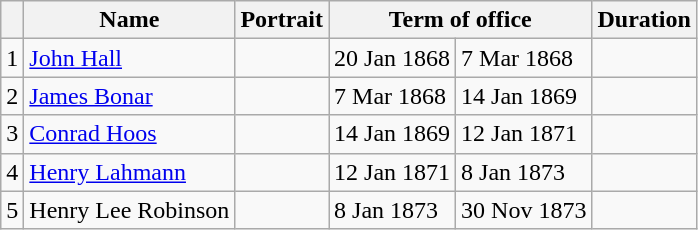<table class="wikitable">
<tr>
<th></th>
<th>Name</th>
<th>Portrait</th>
<th colspan=2>Term of office</th>
<th>Duration</th>
</tr>
<tr>
<td align=center>1</td>
<td><a href='#'>John Hall</a></td>
<td></td>
<td>20 Jan 1868</td>
<td>7 Mar 1868</td>
<td></td>
</tr>
<tr>
<td align=center>2</td>
<td><a href='#'>James Bonar</a></td>
<td></td>
<td>7 Mar 1868</td>
<td>14 Jan 1869</td>
<td></td>
</tr>
<tr>
<td align=center>3</td>
<td><a href='#'>Conrad Hoos</a></td>
<td></td>
<td>14 Jan 1869</td>
<td>12 Jan 1871</td>
<td></td>
</tr>
<tr>
<td align=center>4</td>
<td><a href='#'>Henry Lahmann</a></td>
<td></td>
<td>12 Jan 1871</td>
<td>8 Jan 1873</td>
<td></td>
</tr>
<tr>
<td align=center>5</td>
<td>Henry Lee Robinson</td>
<td></td>
<td>8 Jan 1873</td>
<td>30 Nov 1873</td>
<td></td>
</tr>
</table>
